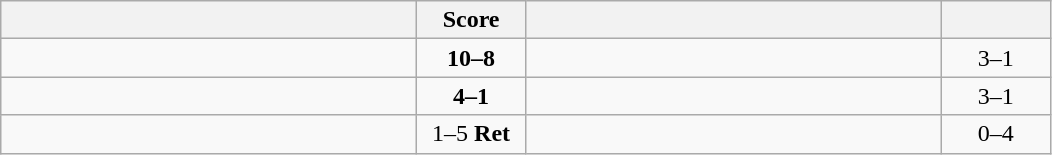<table class="wikitable" style="text-align: center; ">
<tr>
<th align="right" width="270"></th>
<th width="65">Score</th>
<th align="left" width="270"></th>
<th width="65"></th>
</tr>
<tr>
<td align="left"><strong></strong></td>
<td><strong>10–8</strong></td>
<td align="left"></td>
<td>3–1 <strong></strong></td>
</tr>
<tr>
<td align="left"><strong></strong></td>
<td><strong>4–1</strong></td>
<td align="left"></td>
<td>3–1 <strong></strong></td>
</tr>
<tr>
<td align="left"></td>
<td>1–5 <strong>Ret</strong></td>
<td align="left"><strong></strong></td>
<td>0–4 <strong></strong></td>
</tr>
</table>
